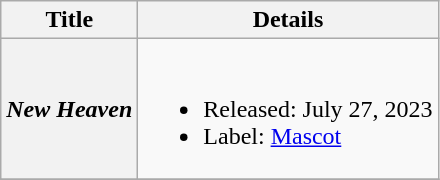<table class="wikitable plainrowheaders">
<tr>
<th scope="col">Title</th>
<th scope="col">Details</th>
</tr>
<tr>
<th scope="row"><em>New Heaven</em></th>
<td><br><ul><li>Released: July 27, 2023</li><li>Label: <a href='#'>Mascot</a></li></ul></td>
</tr>
<tr>
</tr>
</table>
